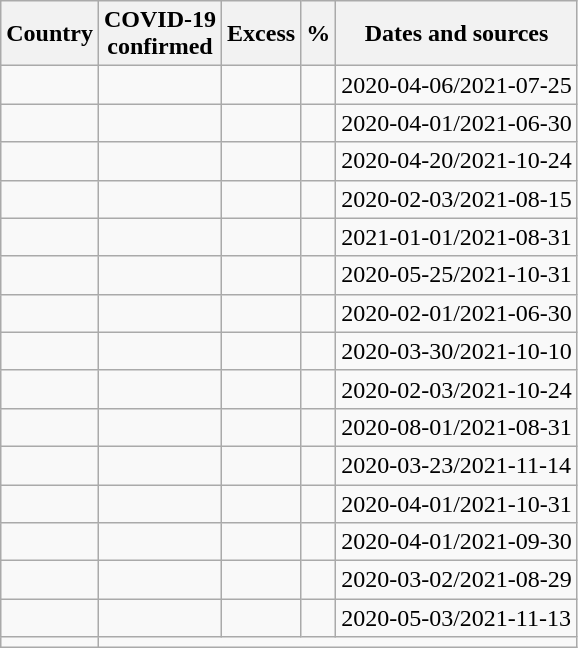<table class="wikitable sortable">
<tr>
<th scope="col">Country</th>
<th scope="col">COVID-19<br>confirmed</th>
<th scope="col">Excess</th>
<th scope="col">%</th>
<th scope="col">Dates and sources</th>
</tr>
<tr>
<td></td>
<td style="text-align:right;"></td>
<td style="text-align:right;"></td>
<td style="text-align:right;"></td>
<td>2020-04-06/2021-07-25</td>
</tr>
<tr>
<td></td>
<td style="text-align:right;"></td>
<td style="text-align:right;"></td>
<td style="text-align:right;"></td>
<td>2020-04-01/2021-06-30</td>
</tr>
<tr>
<td></td>
<td style="text-align:right;"></td>
<td style="text-align:right;"></td>
<td style="text-align:right;"></td>
<td>2020-04-20/2021-10-24</td>
</tr>
<tr>
<td></td>
<td style="text-align:right;"></td>
<td style="text-align:right;"></td>
<td style="text-align:right;"></td>
<td>2020-02-03/2021-08-15</td>
</tr>
<tr>
<td></td>
<td style="text-align:right;"></td>
<td style="text-align:right;"></td>
<td style="text-align:right;"></td>
<td>2021-01-01/2021-08-31</td>
</tr>
<tr>
<td></td>
<td style="text-align:right;"></td>
<td style="text-align:right;"></td>
<td style="text-align:right;"></td>
<td>2020-05-25/2021-10-31</td>
</tr>
<tr>
<td></td>
<td style="text-align:right;"></td>
<td style="text-align:right;"></td>
<td style="text-align:right;"></td>
<td>2020-02-01/2021-06-30</td>
</tr>
<tr>
<td></td>
<td style="text-align:right;"></td>
<td style="text-align:right;"></td>
<td style="text-align:right;"></td>
<td>2020-03-30/2021-10-10</td>
</tr>
<tr>
<td></td>
<td style="text-align:right;"></td>
<td style="text-align:right;"></td>
<td style="text-align:right;"></td>
<td>2020-02-03/2021-10-24</td>
</tr>
<tr>
<td></td>
<td style="text-align:right;"></td>
<td style="text-align:right;"></td>
<td style="text-align:right;"></td>
<td>2020-08-01/2021-08-31</td>
</tr>
<tr>
<td></td>
<td style="text-align:right;"></td>
<td style="text-align:right;"></td>
<td style="text-align:right;"></td>
<td>2020-03-23/2021-11-14</td>
</tr>
<tr>
<td></td>
<td style="text-align:right;"></td>
<td style="text-align:right;"></td>
<td style="text-align:right;"></td>
<td>2020-04-01/2021-10-31</td>
</tr>
<tr>
<td></td>
<td style="text-align:right;"></td>
<td style="text-align:right;"></td>
<td style="text-align:right;"></td>
<td>2020-04-01/2021-09-30</td>
</tr>
<tr>
<td></td>
<td style="text-align:right;"></td>
<td style="text-align:right;"></td>
<td style="text-align:right;"></td>
<td>2020-03-02/2021-08-29</td>
</tr>
<tr>
<td></td>
<td style="text-align:right;"></td>
<td style="text-align:right;"></td>
<td style="text-align:right;"></td>
<td>2020-05-03/2021-11-13</td>
</tr>
<tr>
<td></td>
</tr>
</table>
